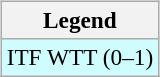<table>
<tr valign=top>
<td><br><table class=wikitable style=font-size:97%>
<tr>
<th>Legend</th>
</tr>
<tr bgcolor=cffcff>
<td>ITF WTT (0–1)</td>
</tr>
</table>
</td>
<td></td>
</tr>
</table>
